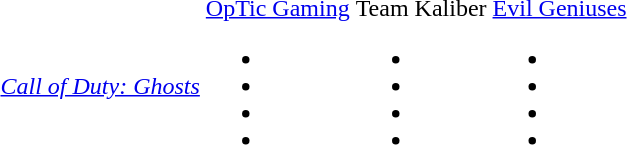<table>
<tr>
<td><em><a href='#'>Call of Duty: Ghosts</a></em></td>
<td colspan="2"><a href='#'>OpTic Gaming</a><br><ul><li></li><li></li><li></li><li></li></ul></td>
<td colspan="2">Team Kaliber<br><ul><li></li><li></li><li></li><li></li></ul></td>
<td colspan="2"><a href='#'>Evil Geniuses</a><br><ul><li></li><li></li><li></li><li></li></ul></td>
</tr>
</table>
